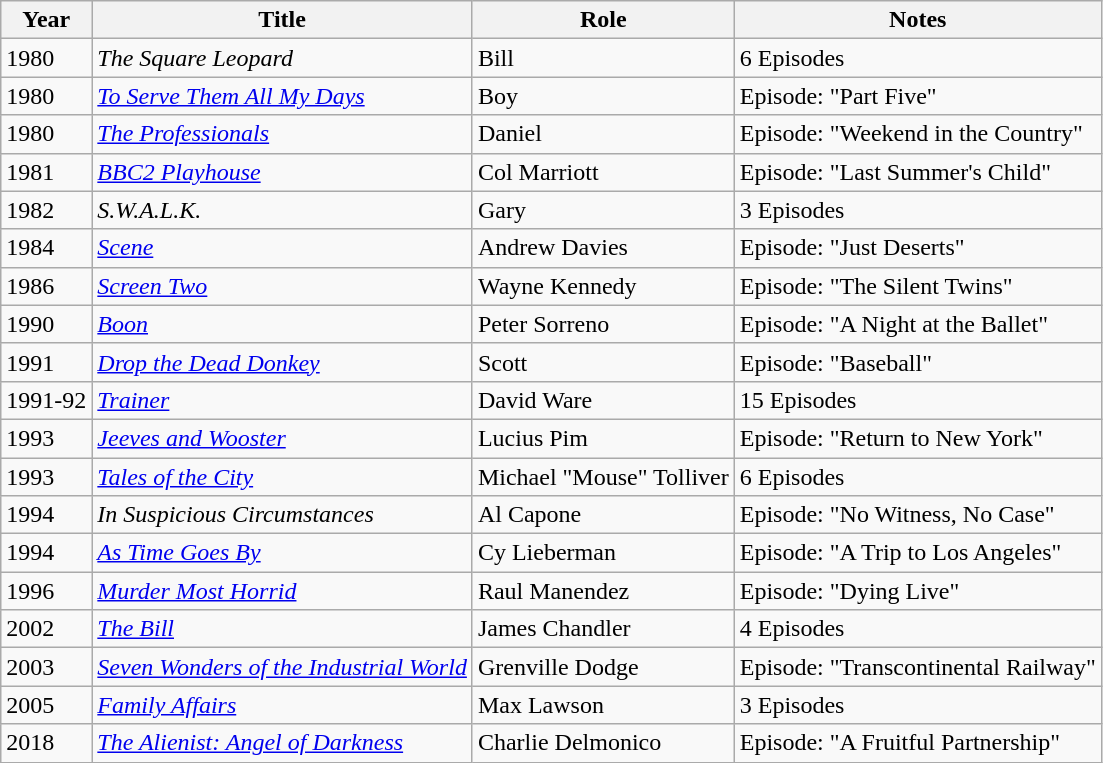<table class="wikitable">
<tr>
<th>Year</th>
<th>Title</th>
<th>Role</th>
<th>Notes</th>
</tr>
<tr>
<td>1980</td>
<td><em>The Square Leopard</em></td>
<td>Bill</td>
<td>6 Episodes</td>
</tr>
<tr>
<td>1980</td>
<td><em><a href='#'>To Serve Them All My Days</a></em></td>
<td>Boy</td>
<td>Episode: "Part Five"</td>
</tr>
<tr>
<td>1980</td>
<td><em><a href='#'>The Professionals</a></em></td>
<td>Daniel</td>
<td>Episode: "Weekend in the Country"</td>
</tr>
<tr>
<td>1981</td>
<td><em><a href='#'>BBC2 Playhouse</a></em></td>
<td>Col Marriott</td>
<td>Episode: "Last Summer's Child"</td>
</tr>
<tr>
<td>1982</td>
<td><em>S.W.A.L.K.</em></td>
<td>Gary</td>
<td>3 Episodes</td>
</tr>
<tr>
<td>1984</td>
<td><em><a href='#'>Scene</a></em></td>
<td>Andrew Davies</td>
<td>Episode: "Just Deserts"</td>
</tr>
<tr>
<td>1986</td>
<td><em><a href='#'>Screen Two</a></em></td>
<td>Wayne Kennedy</td>
<td>Episode: "The Silent Twins"</td>
</tr>
<tr>
<td>1990</td>
<td><em><a href='#'>Boon</a></em></td>
<td>Peter Sorreno</td>
<td>Episode: "A Night at the Ballet"</td>
</tr>
<tr>
<td>1991</td>
<td><em><a href='#'>Drop the Dead Donkey</a></em></td>
<td>Scott</td>
<td>Episode: "Baseball"</td>
</tr>
<tr>
<td>1991-92</td>
<td><em><a href='#'>Trainer</a></em></td>
<td>David Ware</td>
<td>15 Episodes</td>
</tr>
<tr>
<td>1993</td>
<td><em><a href='#'>Jeeves and Wooster</a></em></td>
<td>Lucius Pim</td>
<td>Episode: "Return to New York"</td>
</tr>
<tr>
<td>1993</td>
<td><em><a href='#'>Tales of the City</a></em></td>
<td>Michael "Mouse" Tolliver</td>
<td>6 Episodes</td>
</tr>
<tr>
<td>1994</td>
<td><em>In Suspicious Circumstances </em></td>
<td>Al Capone</td>
<td>Episode: "No Witness, No Case"</td>
</tr>
<tr>
<td>1994</td>
<td><em><a href='#'>As Time Goes By</a></em></td>
<td>Cy Lieberman</td>
<td>Episode: "A Trip to Los Angeles"</td>
</tr>
<tr>
<td>1996</td>
<td><em><a href='#'>Murder Most Horrid</a></em></td>
<td>Raul Manendez</td>
<td>Episode: "Dying Live"</td>
</tr>
<tr>
<td>2002</td>
<td><em><a href='#'>The Bill</a></em></td>
<td>James Chandler</td>
<td>4 Episodes</td>
</tr>
<tr>
<td>2003</td>
<td><em><a href='#'>Seven Wonders of the Industrial World</a></em></td>
<td>Grenville Dodge</td>
<td>Episode: "Transcontinental Railway"</td>
</tr>
<tr>
<td>2005</td>
<td><em><a href='#'>Family Affairs</a></em></td>
<td>Max Lawson</td>
<td>3 Episodes</td>
</tr>
<tr>
<td>2018</td>
<td><em><a href='#'>The Alienist: Angel of Darkness</a></em></td>
<td>Charlie Delmonico</td>
<td>Episode: "A Fruitful Partnership"</td>
</tr>
</table>
